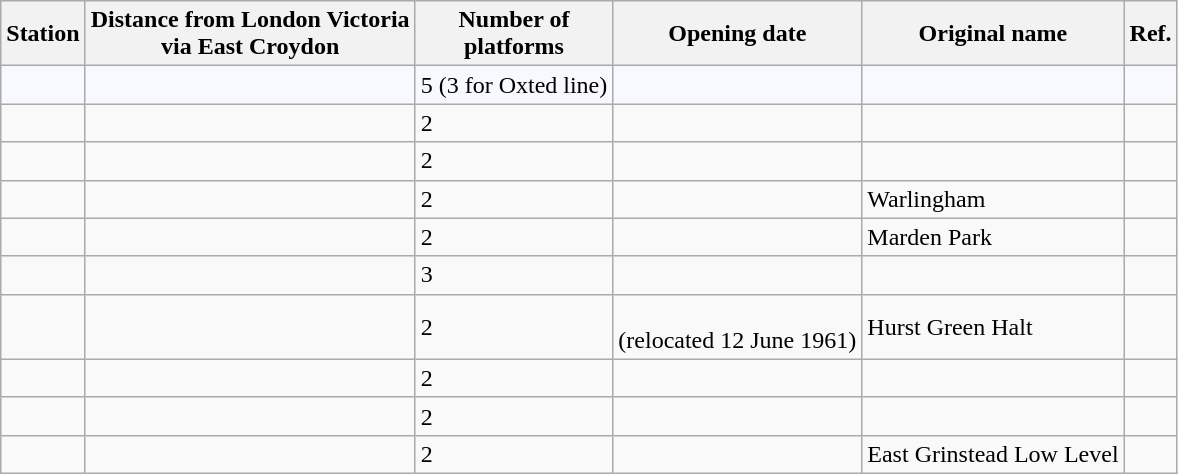<table class="wikitable sortable collapsible">
<tr>
<th scope="col">Station</th>
<th scope="col">Distance from London Victoria<br> via East Croydon</th>
<th scope="col">Number of<br> platforms</th>
<th scope="col">Opening date</th>
<th scope="col" class="unsortable">Original name</th>
<th scope="col" class="unsortable">Ref.</th>
</tr>
<tr style="background:#F8F8FF">
<td></td>
<td></td>
<td>5 (3 for Oxted line)</td>
<td></td>
<td></td>
<td></td>
</tr>
<tr>
<td></td>
<td></td>
<td>2</td>
<td></td>
<td></td>
<td></td>
</tr>
<tr>
<td></td>
<td></td>
<td>2</td>
<td></td>
<td></td>
<td></td>
</tr>
<tr>
<td></td>
<td></td>
<td>2</td>
<td></td>
<td>Warlingham</td>
<td></td>
</tr>
<tr>
<td></td>
<td></td>
<td>2</td>
<td></td>
<td>Marden Park</td>
<td></td>
</tr>
<tr>
<td></td>
<td></td>
<td>3</td>
<td></td>
<td></td>
<td></td>
</tr>
<tr>
<td></td>
<td></td>
<td>2</td>
<td><br>(relocated 12 June 1961)</td>
<td>Hurst Green Halt</td>
<td></td>
</tr>
<tr>
<td></td>
<td></td>
<td>2</td>
<td></td>
<td></td>
<td></td>
</tr>
<tr>
<td></td>
<td></td>
<td>2</td>
<td></td>
<td></td>
<td></td>
</tr>
<tr>
<td></td>
<td></td>
<td>2</td>
<td></td>
<td>East Grinstead Low Level</td>
<td></td>
</tr>
</table>
